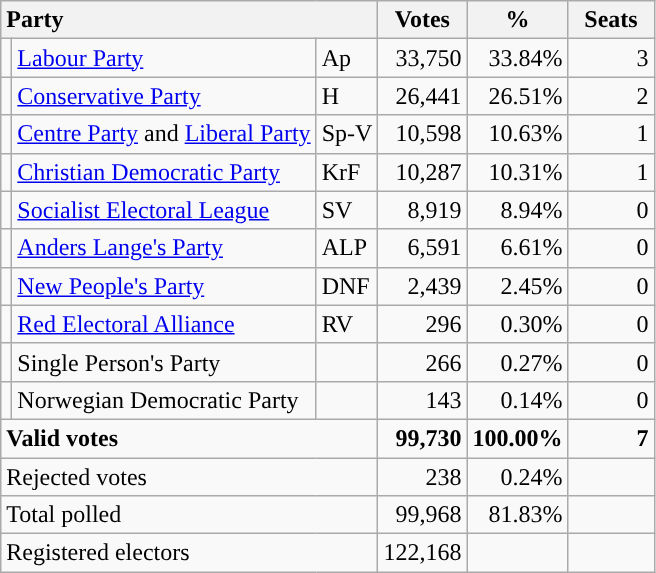<table class="wikitable" border="1" style="text-align:right;">
<tr>
<th style="text-align:left;" colspan=3>Party</th>
<th align=center width="50">Votes</th>
<th align=center width="50">%</th>
<th align=center width="50">Seats</th>
</tr>
<tr>
<td style="color:inherit;background:"></td>
<td align=left><a href='#'>Labour Party</a></td>
<td align=left>Ap</td>
<td>33,750</td>
<td>33.84%</td>
<td>3</td>
</tr>
<tr>
<td style="color:inherit;background:"></td>
<td align=left><a href='#'>Conservative Party</a></td>
<td align=left>H</td>
<td>26,441</td>
<td>26.51%</td>
<td>2</td>
</tr>
<tr>
<td></td>
<td align=left><a href='#'>Centre Party</a> and <a href='#'>Liberal Party</a></td>
<td align=left>Sp-V</td>
<td>10,598</td>
<td>10.63%</td>
<td>1</td>
</tr>
<tr>
<td style="color:inherit;background:"></td>
<td align=left><a href='#'>Christian Democratic Party</a></td>
<td align=left>KrF</td>
<td>10,287</td>
<td>10.31%</td>
<td>1</td>
</tr>
<tr>
<td style="color:inherit;background:"></td>
<td align=left><a href='#'>Socialist Electoral League</a></td>
<td align=left>SV</td>
<td>8,919</td>
<td>8.94%</td>
<td>0</td>
</tr>
<tr>
<td style="color:inherit;background:"></td>
<td align=left><a href='#'>Anders Lange's Party</a></td>
<td align=left>ALP</td>
<td>6,591</td>
<td>6.61%</td>
<td>0</td>
</tr>
<tr>
<td style="color:inherit;background:"></td>
<td align=left><a href='#'>New People's Party</a></td>
<td align=left>DNF</td>
<td>2,439</td>
<td>2.45%</td>
<td>0</td>
</tr>
<tr>
<td style="color:inherit;background:"></td>
<td align=left><a href='#'>Red Electoral Alliance</a></td>
<td align=left>RV</td>
<td>296</td>
<td>0.30%</td>
<td>0</td>
</tr>
<tr>
<td></td>
<td align=left>Single Person's Party</td>
<td align=left></td>
<td>266</td>
<td>0.27%</td>
<td>0</td>
</tr>
<tr>
<td></td>
<td align=left>Norwegian Democratic Party</td>
<td align=left></td>
<td>143</td>
<td>0.14%</td>
<td>0</td>
</tr>
<tr style="font-weight:bold">
<td align=left colspan=3>Valid votes</td>
<td>99,730</td>
<td>100.00%</td>
<td>7</td>
</tr>
<tr>
<td align=left colspan=3>Rejected votes</td>
<td>238</td>
<td>0.24%</td>
<td></td>
</tr>
<tr>
<td align=left colspan=3>Total polled</td>
<td>99,968</td>
<td>81.83%</td>
<td></td>
</tr>
<tr>
<td align=left colspan=3>Registered electors</td>
<td>122,168</td>
<td></td>
<td></td>
</tr>
</table>
